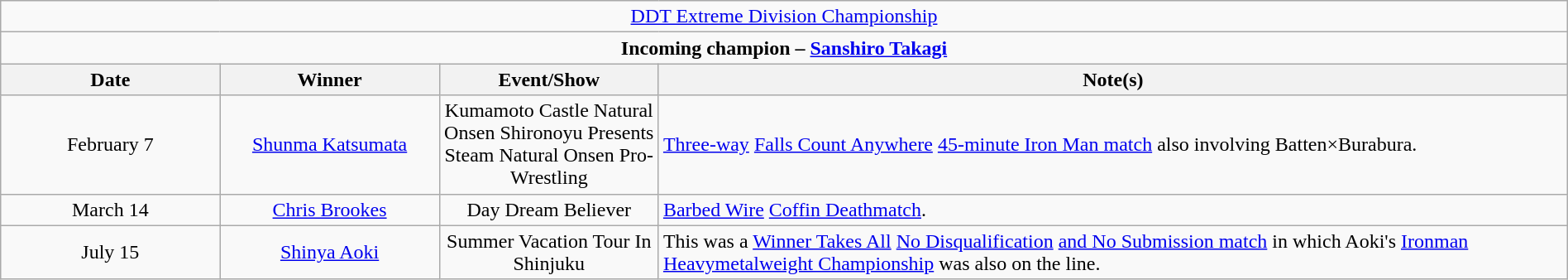<table class="wikitable" style="text-align:center; width:100%;">
<tr>
<td colspan="4" style="text-align: center;"><a href='#'>DDT Extreme Division Championship</a></td>
</tr>
<tr>
<td colspan="4" style="text-align: center;"><strong>Incoming champion – <a href='#'>Sanshiro Takagi</a></strong></td>
</tr>
<tr>
<th width=14%>Date</th>
<th width=14%>Winner</th>
<th width=14%>Event/Show</th>
<th width=58%>Note(s)</th>
</tr>
<tr>
<td>February 7</td>
<td><a href='#'>Shunma Katsumata</a></td>
<td>Kumamoto Castle Natural Onsen Shironoyu Presents Steam Natural Onsen Pro-Wrestling</td>
<td align=left><a href='#'>Three-way</a> <a href='#'>Falls Count Anywhere</a> <a href='#'>45-minute Iron Man match</a> also involving Batten×Burabura.</td>
</tr>
<tr>
<td>March 14</td>
<td><a href='#'>Chris Brookes</a></td>
<td>Day Dream Believer</td>
<td align=left><a href='#'>Barbed Wire</a> <a href='#'>Coffin Deathmatch</a>.</td>
</tr>
<tr>
<td>July 15</td>
<td><a href='#'>Shinya Aoki</a></td>
<td>Summer Vacation Tour In Shinjuku</td>
<td align=left>This was a <a href='#'>Winner Takes All</a> <a href='#'>No Disqualification</a> <a href='#'>and No Submission match</a> in which Aoki's <a href='#'>Ironman Heavymetalweight Championship</a> was also on the line.</td>
</tr>
</table>
